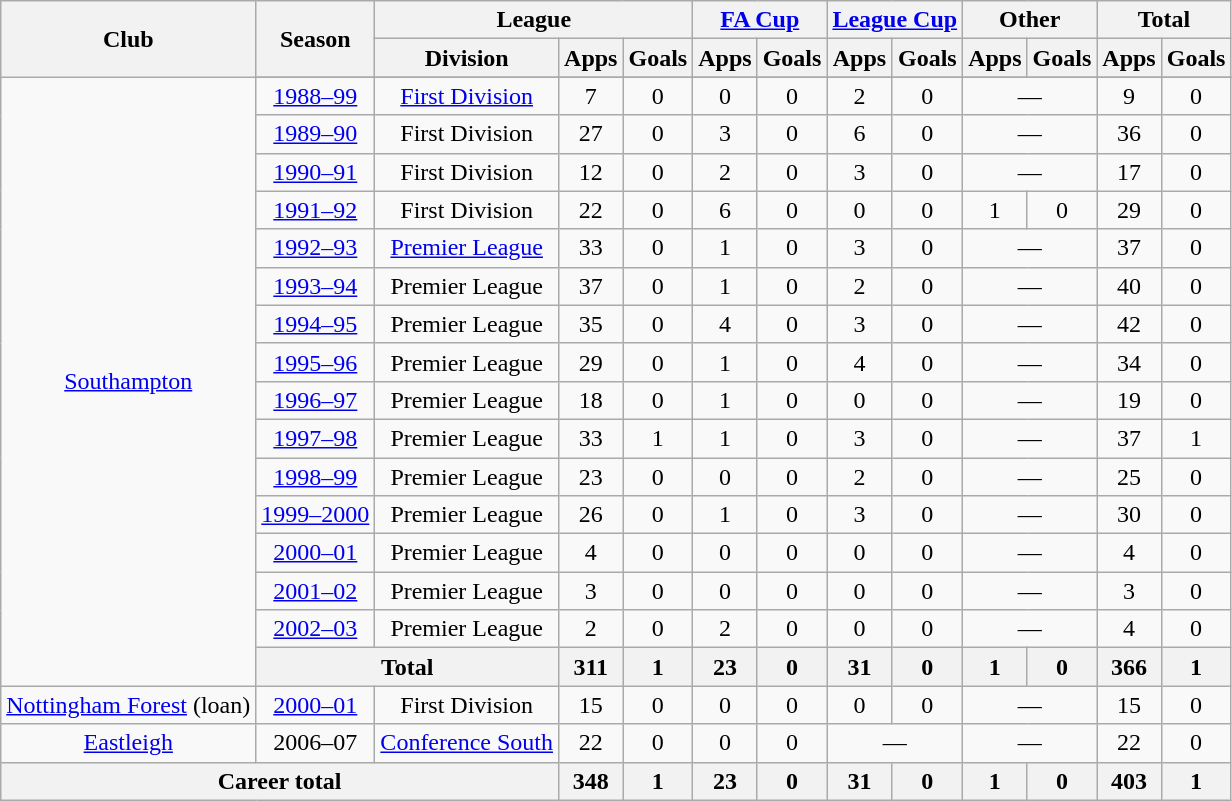<table class=wikitable style=text-align:center>
<tr>
<th rowspan=2>Club</th>
<th rowspan=2>Season</th>
<th colspan=3>League</th>
<th colspan=2><a href='#'>FA Cup</a></th>
<th colspan=2><a href='#'>League Cup</a></th>
<th colspan=2>Other</th>
<th colspan=2>Total</th>
</tr>
<tr>
<th>Division</th>
<th>Apps</th>
<th>Goals</th>
<th>Apps</th>
<th>Goals</th>
<th>Apps</th>
<th>Goals</th>
<th>Apps</th>
<th>Goals</th>
<th>Apps</th>
<th>Goals</th>
</tr>
<tr>
<td rowspan=17><a href='#'>Southampton</a></td>
</tr>
<tr>
<td><a href='#'>1988–99</a></td>
<td><a href='#'>First Division</a></td>
<td>7</td>
<td>0</td>
<td>0</td>
<td>0</td>
<td>2</td>
<td>0</td>
<td colspan=2>—</td>
<td>9</td>
<td>0</td>
</tr>
<tr>
<td><a href='#'>1989–90</a></td>
<td>First Division</td>
<td>27</td>
<td>0</td>
<td>3</td>
<td>0</td>
<td>6</td>
<td>0</td>
<td colspan=2>—</td>
<td>36</td>
<td>0</td>
</tr>
<tr>
<td><a href='#'>1990–91</a></td>
<td>First Division</td>
<td>12</td>
<td>0</td>
<td>2</td>
<td>0</td>
<td>3</td>
<td>0</td>
<td colspan=2>—</td>
<td>17</td>
<td>0</td>
</tr>
<tr>
<td><a href='#'>1991–92</a></td>
<td>First Division</td>
<td>22</td>
<td>0</td>
<td>6</td>
<td>0</td>
<td>0</td>
<td>0</td>
<td>1</td>
<td>0</td>
<td>29</td>
<td>0</td>
</tr>
<tr>
<td><a href='#'>1992–93</a></td>
<td><a href='#'>Premier League</a></td>
<td>33</td>
<td>0</td>
<td>1</td>
<td>0</td>
<td>3</td>
<td>0</td>
<td colspan=2>—</td>
<td>37</td>
<td>0</td>
</tr>
<tr>
<td><a href='#'>1993–94</a></td>
<td>Premier League</td>
<td>37</td>
<td>0</td>
<td>1</td>
<td>0</td>
<td>2</td>
<td>0</td>
<td colspan=2>—</td>
<td>40</td>
<td>0</td>
</tr>
<tr>
<td><a href='#'>1994–95</a></td>
<td>Premier League</td>
<td>35</td>
<td>0</td>
<td>4</td>
<td>0</td>
<td>3</td>
<td>0</td>
<td colspan=2>—</td>
<td>42</td>
<td>0</td>
</tr>
<tr>
<td><a href='#'>1995–96</a></td>
<td>Premier League</td>
<td>29</td>
<td>0</td>
<td>1</td>
<td>0</td>
<td>4</td>
<td>0</td>
<td colspan=2>—</td>
<td>34</td>
<td>0</td>
</tr>
<tr>
<td><a href='#'>1996–97</a></td>
<td>Premier League</td>
<td>18</td>
<td>0</td>
<td>1</td>
<td>0</td>
<td>0</td>
<td>0</td>
<td colspan=2>—</td>
<td>19</td>
<td>0</td>
</tr>
<tr>
<td><a href='#'>1997–98</a></td>
<td>Premier League</td>
<td>33</td>
<td>1</td>
<td>1</td>
<td>0</td>
<td>3</td>
<td>0</td>
<td colspan=2>—</td>
<td>37</td>
<td>1</td>
</tr>
<tr>
<td><a href='#'>1998–99</a></td>
<td>Premier League</td>
<td>23</td>
<td>0</td>
<td>0</td>
<td>0</td>
<td>2</td>
<td>0</td>
<td colspan=2>—</td>
<td>25</td>
<td>0</td>
</tr>
<tr>
<td><a href='#'>1999–2000</a></td>
<td>Premier League</td>
<td>26</td>
<td>0</td>
<td>1</td>
<td>0</td>
<td>3</td>
<td>0</td>
<td colspan=2>—</td>
<td>30</td>
<td>0</td>
</tr>
<tr>
<td><a href='#'>2000–01</a></td>
<td>Premier League</td>
<td>4</td>
<td>0</td>
<td>0</td>
<td>0</td>
<td>0</td>
<td>0</td>
<td colspan=2>—</td>
<td>4</td>
<td>0</td>
</tr>
<tr>
<td><a href='#'>2001–02</a></td>
<td>Premier League</td>
<td>3</td>
<td>0</td>
<td>0</td>
<td>0</td>
<td>0</td>
<td>0</td>
<td colspan=2>—</td>
<td>3</td>
<td>0</td>
</tr>
<tr>
<td><a href='#'>2002–03</a></td>
<td>Premier League</td>
<td>2</td>
<td>0</td>
<td>2</td>
<td>0</td>
<td>0</td>
<td>0</td>
<td colspan=2>—</td>
<td>4</td>
<td>0</td>
</tr>
<tr>
<th colspan=2>Total</th>
<th>311</th>
<th>1</th>
<th>23</th>
<th>0</th>
<th>31</th>
<th>0</th>
<th>1</th>
<th>0</th>
<th>366</th>
<th>1</th>
</tr>
<tr>
<td><a href='#'>Nottingham Forest</a> (loan)</td>
<td><a href='#'>2000–01</a></td>
<td>First Division</td>
<td>15</td>
<td>0</td>
<td>0</td>
<td>0</td>
<td>0</td>
<td>0</td>
<td colspan=2>—</td>
<td>15</td>
<td>0</td>
</tr>
<tr>
<td><a href='#'>Eastleigh</a></td>
<td>2006–07</td>
<td><a href='#'>Conference South</a></td>
<td>22</td>
<td>0</td>
<td>0</td>
<td>0</td>
<td colspan=2>—</td>
<td colspan=2>—</td>
<td>22</td>
<td>0</td>
</tr>
<tr>
<th colspan=3>Career total</th>
<th>348</th>
<th>1</th>
<th>23</th>
<th>0</th>
<th>31</th>
<th>0</th>
<th>1</th>
<th>0</th>
<th>403</th>
<th>1</th>
</tr>
</table>
